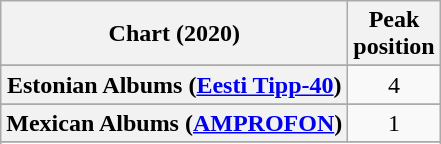<table class="wikitable sortable plainrowheaders" style="text-align:center">
<tr>
<th scope="col">Chart (2020)</th>
<th scope="col">Peak<br>position</th>
</tr>
<tr>
</tr>
<tr>
</tr>
<tr>
</tr>
<tr>
</tr>
<tr>
</tr>
<tr>
</tr>
<tr>
</tr>
<tr>
</tr>
<tr>
<th scope="row">Estonian Albums (<a href='#'>Eesti Tipp-40</a>)</th>
<td>4</td>
</tr>
<tr>
</tr>
<tr>
</tr>
<tr>
</tr>
<tr>
</tr>
<tr>
</tr>
<tr>
</tr>
<tr>
<th scope="row">Mexican Albums (<a href='#'>AMPROFON</a>)</th>
<td>1</td>
</tr>
<tr>
</tr>
<tr>
</tr>
<tr>
</tr>
<tr>
</tr>
<tr>
</tr>
<tr>
</tr>
<tr>
</tr>
<tr>
</tr>
<tr>
</tr>
<tr>
</tr>
</table>
